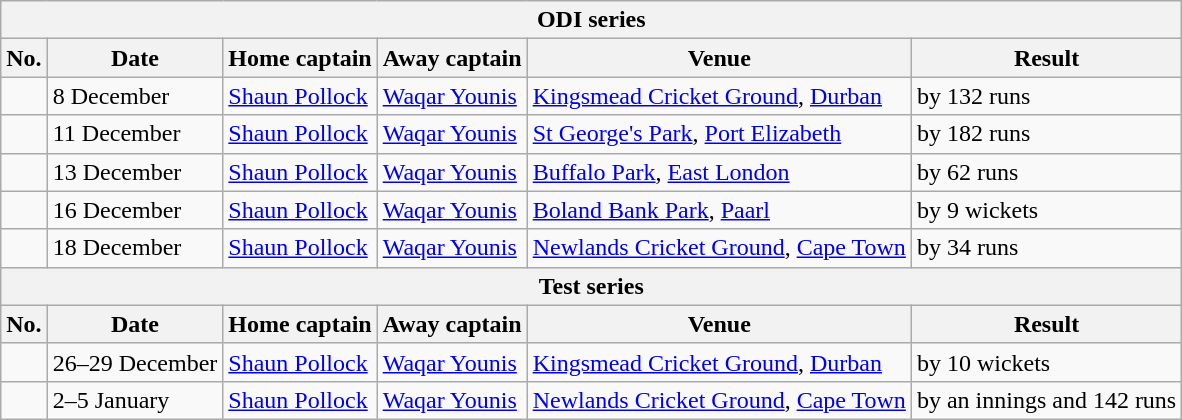<table class="wikitable">
<tr>
<th colspan="9">ODI series</th>
</tr>
<tr>
<th>No.</th>
<th>Date</th>
<th>Home captain</th>
<th>Away captain</th>
<th>Venue</th>
<th>Result</th>
</tr>
<tr>
<td></td>
<td>8 December</td>
<td><a href='#'>Shaun Pollock</a></td>
<td><a href='#'>Waqar Younis</a></td>
<td><a href='#'>Kingsmead Cricket Ground</a>, <a href='#'>Durban</a></td>
<td> by 132 runs</td>
</tr>
<tr>
<td></td>
<td>11 December</td>
<td><a href='#'>Shaun Pollock</a></td>
<td><a href='#'>Waqar Younis</a></td>
<td><a href='#'>St George's Park</a>, <a href='#'>Port Elizabeth</a></td>
<td> by 182 runs</td>
</tr>
<tr>
<td></td>
<td>13 December</td>
<td><a href='#'>Shaun Pollock</a></td>
<td><a href='#'>Waqar Younis</a></td>
<td><a href='#'>Buffalo Park</a>, <a href='#'>East London</a></td>
<td> by 62 runs</td>
</tr>
<tr>
<td></td>
<td>16 December</td>
<td><a href='#'>Shaun Pollock</a></td>
<td><a href='#'>Waqar Younis</a></td>
<td><a href='#'>Boland Bank Park</a>, <a href='#'>Paarl</a></td>
<td> by 9 wickets</td>
</tr>
<tr>
<td></td>
<td>18 December</td>
<td><a href='#'>Shaun Pollock</a></td>
<td><a href='#'>Waqar Younis</a></td>
<td><a href='#'>Newlands Cricket Ground</a>, <a href='#'>Cape Town</a></td>
<td> by 34 runs</td>
</tr>
<tr>
<th colspan="9">Test series</th>
</tr>
<tr>
<th>No.</th>
<th>Date</th>
<th>Home captain</th>
<th>Away captain</th>
<th>Venue</th>
<th>Result</th>
</tr>
<tr>
<td></td>
<td>26–29 December</td>
<td><a href='#'>Shaun Pollock</a></td>
<td><a href='#'>Waqar Younis</a></td>
<td><a href='#'>Kingsmead Cricket Ground</a>, <a href='#'>Durban</a></td>
<td> by 10 wickets</td>
</tr>
<tr>
<td></td>
<td>2–5 January</td>
<td><a href='#'>Shaun Pollock</a></td>
<td><a href='#'>Waqar Younis</a></td>
<td><a href='#'>Newlands Cricket Ground</a>, <a href='#'>Cape Town</a></td>
<td> by an innings and 142 runs</td>
</tr>
</table>
